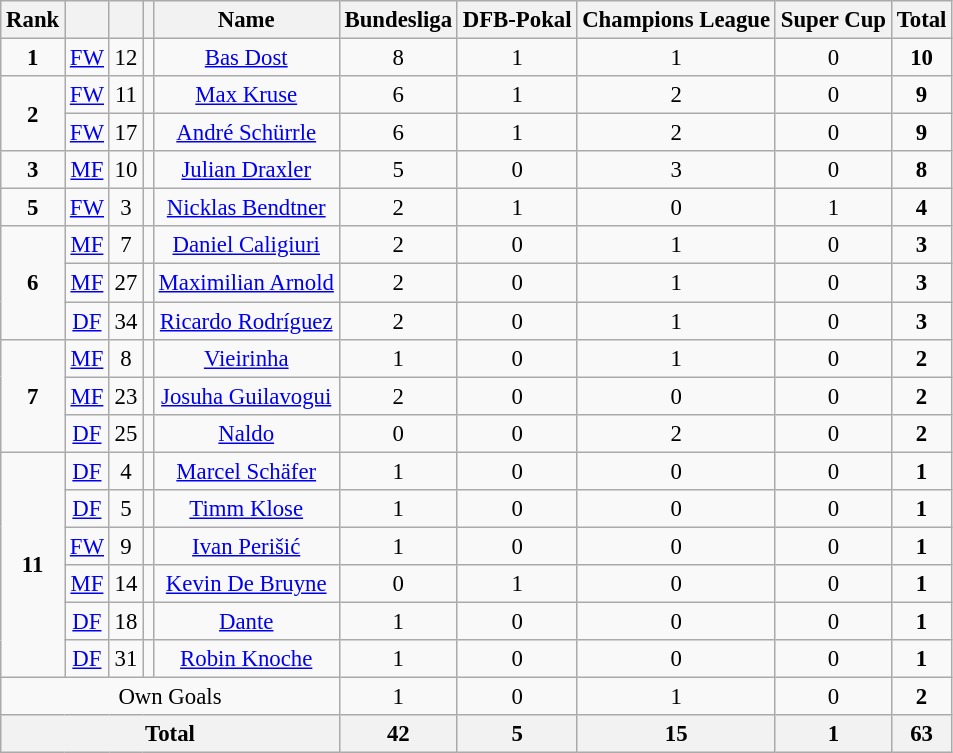<table class="wikitable sortable" style="font-size: 95%; text-align: center;">
<tr>
<th>Rank</th>
<th></th>
<th></th>
<th></th>
<th>Name</th>
<th>Bundesliga</th>
<th>DFB-Pokal</th>
<th>Champions League</th>
<th>Super Cup</th>
<th>Total</th>
</tr>
<tr>
<td><strong>1</strong></td>
<td><a href='#'>FW</a></td>
<td>12</td>
<td></td>
<td><a href='#'>Bas Dost</a></td>
<td>8</td>
<td>1</td>
<td>1</td>
<td>0</td>
<td><strong>10</strong></td>
</tr>
<tr>
<td rowspan=2><strong>2</strong></td>
<td><a href='#'>FW</a></td>
<td>11</td>
<td></td>
<td><a href='#'>Max Kruse</a></td>
<td>6</td>
<td>1</td>
<td>2</td>
<td>0</td>
<td><strong>9</strong></td>
</tr>
<tr>
<td><a href='#'>FW</a></td>
<td>17</td>
<td></td>
<td><a href='#'>André Schürrle</a></td>
<td>6</td>
<td>1</td>
<td>2</td>
<td>0</td>
<td><strong>9</strong></td>
</tr>
<tr>
<td rowspan=1><strong>3</strong></td>
<td><a href='#'>MF</a></td>
<td>10</td>
<td></td>
<td><a href='#'>Julian Draxler</a></td>
<td>5</td>
<td>0</td>
<td>3</td>
<td>0</td>
<td><strong>8</strong></td>
</tr>
<tr>
<td rowspan=1><strong>5</strong></td>
<td><a href='#'>FW</a></td>
<td>3</td>
<td></td>
<td><a href='#'>Nicklas Bendtner</a></td>
<td>2</td>
<td>1</td>
<td>0</td>
<td>1</td>
<td><strong>4</strong></td>
</tr>
<tr>
<td rowspan=3><strong>6</strong></td>
<td><a href='#'>MF</a></td>
<td>7</td>
<td></td>
<td><a href='#'>Daniel Caligiuri</a></td>
<td>2</td>
<td>0</td>
<td>1</td>
<td>0</td>
<td><strong>3</strong></td>
</tr>
<tr>
<td><a href='#'>MF</a></td>
<td>27</td>
<td></td>
<td><a href='#'>Maximilian Arnold</a></td>
<td>2</td>
<td>0</td>
<td>1</td>
<td>0</td>
<td><strong>3</strong></td>
</tr>
<tr>
<td><a href='#'>DF</a></td>
<td>34</td>
<td></td>
<td><a href='#'>Ricardo Rodríguez</a></td>
<td>2</td>
<td>0</td>
<td>1</td>
<td>0</td>
<td><strong>3</strong></td>
</tr>
<tr>
<td rowspan=3><strong>7</strong></td>
<td><a href='#'>MF</a></td>
<td>8</td>
<td></td>
<td><a href='#'>Vieirinha</a></td>
<td>1</td>
<td>0</td>
<td>1</td>
<td>0</td>
<td><strong>2</strong></td>
</tr>
<tr>
<td><a href='#'>MF</a></td>
<td>23</td>
<td></td>
<td><a href='#'>Josuha Guilavogui</a></td>
<td>2</td>
<td>0</td>
<td>0</td>
<td>0</td>
<td><strong>2</strong></td>
</tr>
<tr>
<td><a href='#'>DF</a></td>
<td>25</td>
<td></td>
<td><a href='#'>Naldo</a></td>
<td>0</td>
<td>0</td>
<td>2</td>
<td>0</td>
<td><strong>2</strong></td>
</tr>
<tr>
<td rowspan=6><strong>11</strong></td>
<td><a href='#'>DF</a></td>
<td>4</td>
<td></td>
<td><a href='#'>Marcel Schäfer</a></td>
<td>1</td>
<td>0</td>
<td>0</td>
<td>0</td>
<td><strong>1</strong></td>
</tr>
<tr>
<td><a href='#'>DF</a></td>
<td>5</td>
<td></td>
<td><a href='#'>Timm Klose</a></td>
<td>1</td>
<td>0</td>
<td>0</td>
<td>0</td>
<td><strong>1</strong></td>
</tr>
<tr>
<td><a href='#'>FW</a></td>
<td>9</td>
<td></td>
<td><a href='#'>Ivan Perišić</a></td>
<td>1</td>
<td>0</td>
<td>0</td>
<td>0</td>
<td><strong>1</strong></td>
</tr>
<tr>
<td><a href='#'>MF</a></td>
<td>14</td>
<td></td>
<td><a href='#'>Kevin De Bruyne</a></td>
<td>0</td>
<td>1</td>
<td>0</td>
<td>0</td>
<td><strong>1</strong></td>
</tr>
<tr>
<td><a href='#'>DF</a></td>
<td>18</td>
<td></td>
<td><a href='#'>Dante</a></td>
<td>1</td>
<td>0</td>
<td>0</td>
<td>0</td>
<td><strong>1</strong></td>
</tr>
<tr>
<td><a href='#'>DF</a></td>
<td>31</td>
<td></td>
<td><a href='#'>Robin Knoche</a></td>
<td>1</td>
<td>0</td>
<td>0</td>
<td>0</td>
<td><strong>1</strong></td>
</tr>
<tr>
<td colspan=5>Own Goals</td>
<td>1</td>
<td>0</td>
<td>1</td>
<td>0</td>
<td><strong>2</strong></td>
</tr>
<tr>
<th colspan="5">Total</th>
<th>42</th>
<th>5</th>
<th>15</th>
<th>1</th>
<th>63</th>
</tr>
</table>
